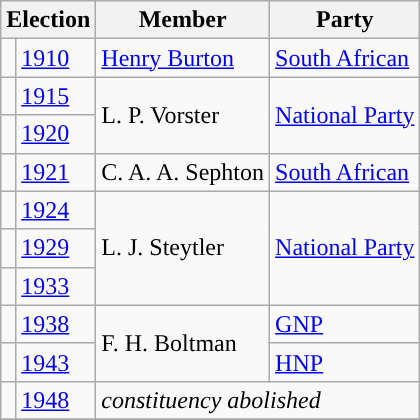<table class="wikitable">
<tr>
<th colspan="2">Election</th>
<th>Member</th>
<th>Party</th>
</tr>
<tr>
<td style="background-color: "></td>
<td><a href='#'>1910</a></td>
<td><a href='#'>Henry Burton</a></td>
<td><a href='#'>South African</a></td>
</tr>
<tr>
<td style="background-color: "></td>
<td><a href='#'>1915</a></td>
<td rowspan="2">L. P. Vorster</td>
<td rowspan="2"><a href='#'>National Party</a></td>
</tr>
<tr>
<td style="background-color: "></td>
<td><a href='#'>1920</a></td>
</tr>
<tr>
<td style="background-color: "></td>
<td><a href='#'>1921</a></td>
<td>C. A. A. Sephton</td>
<td><a href='#'>South African</a></td>
</tr>
<tr>
<td style="background-color: "></td>
<td><a href='#'>1924</a></td>
<td rowspan="3">L. J. Steytler</td>
<td rowspan="3"><a href='#'>National Party</a></td>
</tr>
<tr>
<td style="background-color: "></td>
<td><a href='#'>1929</a></td>
</tr>
<tr>
<td style="background-color: "></td>
<td><a href='#'>1933</a></td>
</tr>
<tr>
<td style="background-color: "></td>
<td><a href='#'>1938</a></td>
<td rowspan="2">F. H. Boltman</td>
<td><a href='#'>GNP</a></td>
</tr>
<tr>
<td style="background-color: "></td>
<td><a href='#'>1943</a></td>
<td><a href='#'>HNP</a></td>
</tr>
<tr>
<td style="background-color: "></td>
<td><a href='#'>1948</a></td>
<td colspan="2"><em>constituency abolished</em></td>
</tr>
<tr>
</tr>
</table>
